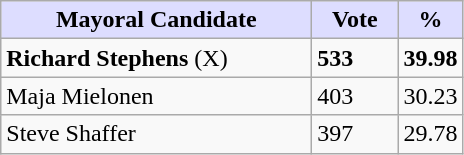<table class="wikitable">
<tr>
<th style="background:#ddf; width:200px;">Mayoral Candidate</th>
<th style="background:#ddf; width:50px;">Vote</th>
<th style="background:#ddf; width:30px;">%</th>
</tr>
<tr>
<td><strong>Richard Stephens</strong> (X)</td>
<td><strong>533</strong></td>
<td><strong>39.98</strong></td>
</tr>
<tr>
<td>Maja Mielonen</td>
<td>403</td>
<td>30.23</td>
</tr>
<tr>
<td>Steve Shaffer</td>
<td>397</td>
<td>29.78</td>
</tr>
</table>
